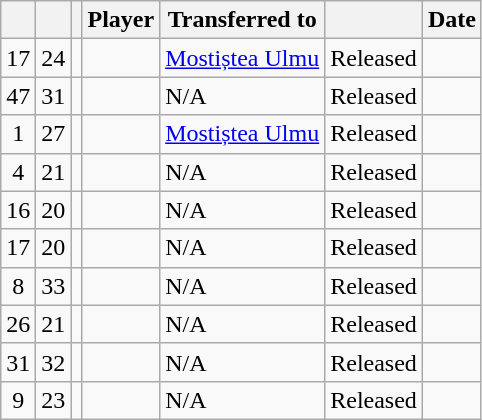<table class="wikitable plainrowheaders sortable">
<tr>
<th></th>
<th></th>
<th></th>
<th scope=col>Player</th>
<th>Transferred to</th>
<th></th>
<th scope=col>Date</th>
</tr>
<tr>
<td align=center>17</td>
<td align=center>24</td>
<td align=center></td>
<td></td>
<td><a href='#'>Mostiștea Ulmu</a></td>
<td>Released</td>
<td></td>
</tr>
<tr>
<td align=center>47</td>
<td align=center>31</td>
<td align=center></td>
<td></td>
<td>N/A</td>
<td>Released</td>
<td></td>
</tr>
<tr>
<td align=center>1</td>
<td align=center>27</td>
<td align=center></td>
<td></td>
<td><a href='#'>Mostiștea Ulmu</a></td>
<td>Released</td>
<td></td>
</tr>
<tr>
<td align=center>4</td>
<td align=center>21</td>
<td align=center></td>
<td></td>
<td>N/A</td>
<td>Released</td>
<td></td>
</tr>
<tr>
<td align=center>16</td>
<td align=center>20</td>
<td align=center></td>
<td></td>
<td>N/A</td>
<td>Released</td>
<td></td>
</tr>
<tr>
<td align=center>17</td>
<td align=center>20</td>
<td align=center></td>
<td></td>
<td>N/A</td>
<td>Released</td>
<td></td>
</tr>
<tr>
<td align=center>8</td>
<td align=center>33</td>
<td align=center></td>
<td></td>
<td>N/A</td>
<td>Released</td>
<td></td>
</tr>
<tr>
<td align=center>26</td>
<td align=center>21</td>
<td align=center></td>
<td></td>
<td>N/A</td>
<td>Released</td>
<td></td>
</tr>
<tr>
<td align=center>31</td>
<td align=center>32</td>
<td align=center></td>
<td></td>
<td>N/A</td>
<td>Released</td>
<td></td>
</tr>
<tr>
<td align=center>9</td>
<td align=center>23</td>
<td align=center></td>
<td></td>
<td>N/A</td>
<td>Released</td>
<td></td>
</tr>
</table>
